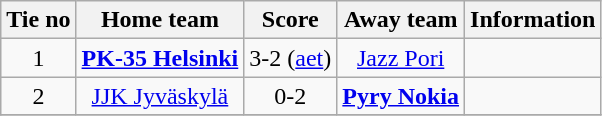<table class="wikitable" style="text-align:center">
<tr>
<th style= width="40px">Tie no</th>
<th style= width="150px">Home team</th>
<th style= width="60px">Score</th>
<th style= width="150px">Away team</th>
<th style= width="30px">Information</th>
</tr>
<tr>
<td>1</td>
<td><strong><a href='#'>PK-35 Helsinki</a></strong></td>
<td>3-2 (<a href='#'>aet</a>)</td>
<td><a href='#'>Jazz Pori</a></td>
<td></td>
</tr>
<tr>
<td>2</td>
<td><a href='#'>JJK Jyväskylä</a></td>
<td>0-2</td>
<td><strong><a href='#'>Pyry Nokia</a></strong></td>
<td></td>
</tr>
<tr>
</tr>
</table>
